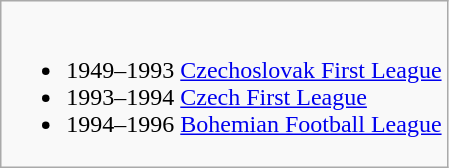<table class="wikitable">
<tr style="vertical-align: top;">
<td><br><ul><li>1949–1993 <a href='#'>Czechoslovak First League</a></li><li>1993–1994 <a href='#'>Czech First League</a></li><li>1994–1996 <a href='#'>Bohemian Football League</a></li></ul></td>
</tr>
</table>
